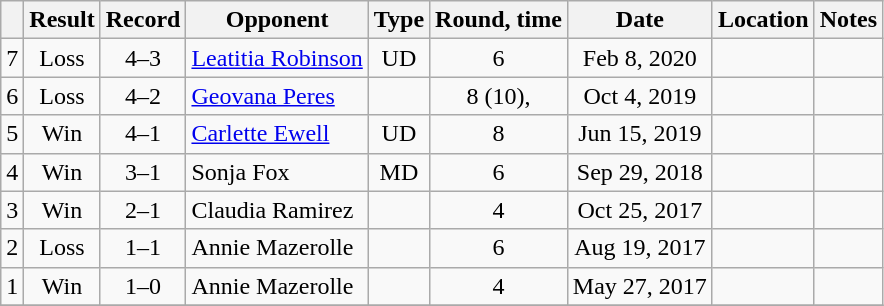<table class="wikitable" style="text-align:center">
<tr>
<th></th>
<th>Result</th>
<th>Record</th>
<th>Opponent</th>
<th>Type</th>
<th>Round, time</th>
<th>Date</th>
<th>Location</th>
<th>Notes</th>
</tr>
<tr>
<td>7</td>
<td>Loss</td>
<td>4–3</td>
<td style="text-align:left;"> <a href='#'>Leatitia Robinson</a></td>
<td>UD</td>
<td>6</td>
<td>Feb 8, 2020</td>
<td style="text-align:left;"></td>
<td></td>
</tr>
<tr>
<td>6</td>
<td>Loss</td>
<td>4–2</td>
<td style="text-align:left;"> <a href='#'>Geovana Peres</a></td>
<td></td>
<td>8 (10), </td>
<td>Oct 4, 2019</td>
<td style="text-align:left;"> </td>
<td style="text-align:left;"></td>
</tr>
<tr>
<td>5</td>
<td>Win</td>
<td>4–1</td>
<td style="text-align:left;"> <a href='#'>Carlette Ewell</a></td>
<td>UD</td>
<td>8</td>
<td>Jun 15, 2019</td>
<td style="text-align:left;"> </td>
<td style="text-align:left;"></td>
</tr>
<tr>
<td>4</td>
<td>Win</td>
<td>3–1</td>
<td style="text-align:left;"> Sonja Fox</td>
<td>MD</td>
<td>6</td>
<td>Sep 29, 2018</td>
<td style="text-align:left;"> </td>
<td style="text-align:left;"></td>
</tr>
<tr>
<td>3</td>
<td>Win</td>
<td>2–1</td>
<td style="text-align:left;"> Claudia Ramirez</td>
<td></td>
<td>4</td>
<td>Oct 25, 2017</td>
<td style="text-align:left;"> </td>
<td></td>
</tr>
<tr>
<td>2</td>
<td>Loss</td>
<td>1–1</td>
<td style="text-align:left;"> Annie Mazerolle</td>
<td></td>
<td>6</td>
<td>Aug 19, 2017</td>
<td style="text-align:left;"> </td>
<td></td>
</tr>
<tr>
<td>1</td>
<td>Win</td>
<td>1–0</td>
<td style="text-align:left;"> Annie Mazerolle</td>
<td></td>
<td>4</td>
<td>May 27, 2017</td>
<td style="text-align:left;"> </td>
<td></td>
</tr>
<tr>
</tr>
</table>
